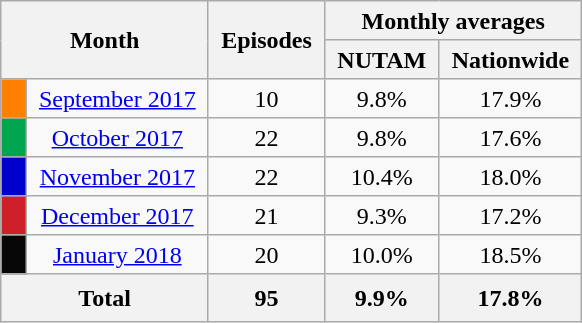<table class="wikitable plainrowheaders" style="text-align: center; line-height:25px;">
<tr class="wikitable" style="text-align: center;">
<th colspan="2" rowspan="2" style="padding: 0 8px;">Month</th>
<th rowspan="2" style="padding: 0 8px;">Episodes</th>
<th colspan="2" style="padding: 0 8px;">Monthly averages</th>
</tr>
<tr>
<th style="padding: 0 8px;">NUTAM</th>
<th style="padding: 0 8px;">Nationwide</th>
</tr>
<tr>
<td style="padding: 0 8px; background:#ff8000;"></td>
<td style="padding: 0 8px;" '><a href='#'>September 2017</a></td>
<td style="padding: 0 8px;">10</td>
<td style="padding: 0 8px;">9.8%</td>
<td style="padding: 0 8px;">17.9%</td>
</tr>
<tr>
<td style="padding: 0 8px; background:#00A550;"></td>
<td style="padding: 0 8px;" '><a href='#'>October 2017</a></td>
<td style="padding: 0 8px;">22</td>
<td style="padding: 0 8px;">9.8%</td>
<td style="padding: 0 8px;">17.6%</td>
</tr>
<tr>
<td style="padding: 0 8px; background:#0000CD;"></td>
<td style="padding: 0 8px;" '><a href='#'>November 2017</a></td>
<td style="padding: 0 8px;">22</td>
<td style="padding: 0 8px;">10.4%</td>
<td style="padding: 0 8px;">18.0%</td>
</tr>
<tr>
<td style="padding: 0 8px; background:#CE2029;"></td>
<td style="padding: 0 8px;" '><a href='#'>December 2017</a></td>
<td style="padding: 0 8px;">21</td>
<td style="padding: 0 8px;">9.3%</td>
<td style="padding: 0 8px;">17.2%</td>
</tr>
<tr>
<td style="padding: 0 8px; background:#060606;"></td>
<td style="padding: 0 8px;" '><a href='#'>January 2018</a></td>
<td style="padding: 0 8px;">20</td>
<td style="padding: 0 8px;">10.0%</td>
<td style="padding: 0 8px;">18.5%</td>
</tr>
<tr>
<th colspan=2>Total</th>
<th>95</th>
<th>9.9%</th>
<th>17.8%</th>
</tr>
</table>
